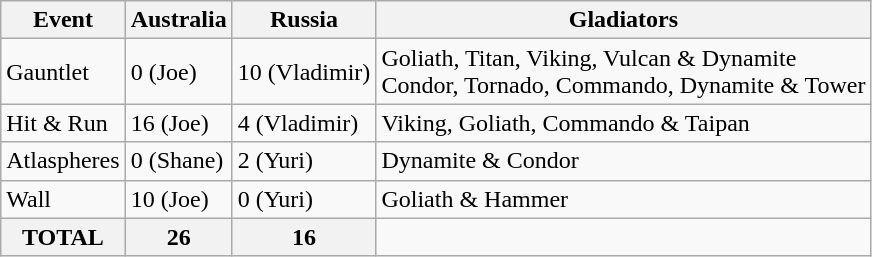<table class="wikitable">
<tr>
<th>Event</th>
<th>Australia</th>
<th>Russia</th>
<th>Gladiators</th>
</tr>
<tr>
<td>Gauntlet</td>
<td>0 (Joe)</td>
<td>10 (Vladimir)</td>
<td>Goliath, Titan, Viking, Vulcan & Dynamite <br> Condor, Tornado, Commando, Dynamite & Tower</td>
</tr>
<tr>
<td>Hit & Run</td>
<td>16 (Joe)</td>
<td>4 (Vladimir)</td>
<td>Viking, Goliath, Commando & Taipan</td>
</tr>
<tr>
<td>Atlaspheres</td>
<td>0 (Shane)</td>
<td>2 (Yuri)</td>
<td>Dynamite & Condor</td>
</tr>
<tr>
<td>Wall</td>
<td>10 (Joe)</td>
<td>0 (Yuri)</td>
<td>Goliath & Hammer</td>
</tr>
<tr>
<th>TOTAL</th>
<th>26</th>
<th>16</th>
</tr>
</table>
